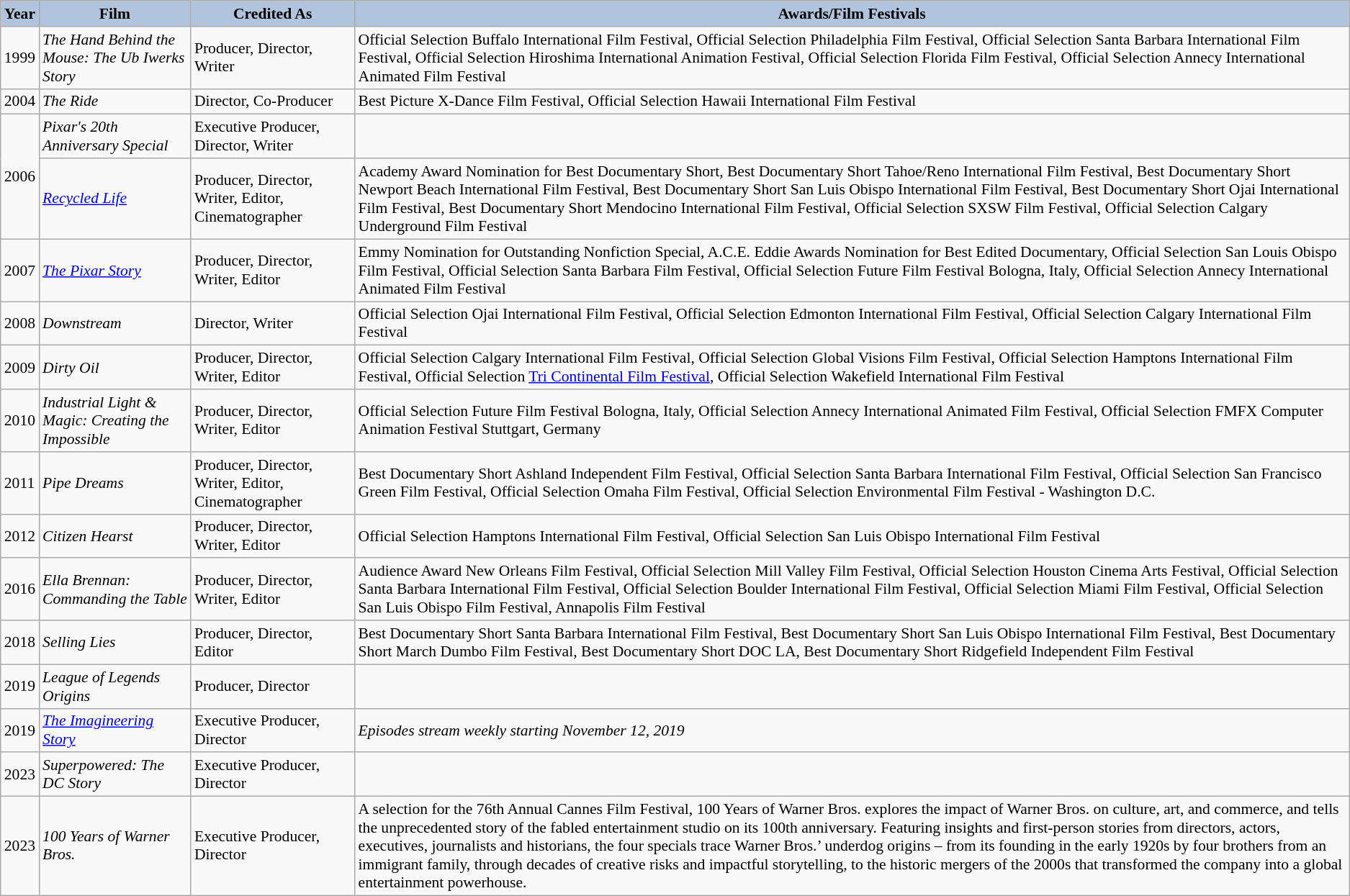<table class="wikitable" style="font-size:90%">
<tr>
<th style="background:#B0C4DE;">Year</th>
<th style="background:#B0C4DE;">Film</th>
<th style="background:#B0C4DE;">Credited As</th>
<th style="background:#B0C4DE;">Awards/Film Festivals</th>
</tr>
<tr>
<td>1999</td>
<td><em>The Hand Behind the Mouse: The Ub Iwerks Story</em></td>
<td>Producer, Director, Writer</td>
<td>Official Selection Buffalo International Film Festival, Official Selection Philadelphia Film Festival, Official Selection Santa Barbara International Film Festival, Official Selection Hiroshima International Animation Festival, Official Selection Florida Film Festival, Official Selection Annecy International Animated Film Festival</td>
</tr>
<tr>
<td>2004</td>
<td><em>The Ride</em></td>
<td>Director, Co-Producer</td>
<td>Best Picture X-Dance Film Festival, Official Selection Hawaii International Film Festival</td>
</tr>
<tr>
<td rowspan="2">2006</td>
<td><em>Pixar's 20th Anniversary Special</em></td>
<td>Executive Producer, Director, Writer</td>
</tr>
<tr>
<td><em><a href='#'>Recycled Life</a></em></td>
<td>Producer, Director, Writer, Editor, Cinematographer</td>
<td>Academy Award Nomination for Best Documentary Short, Best Documentary Short Tahoe/Reno International Film Festival, Best Documentary Short Newport Beach International Film Festival, Best Documentary Short San Luis Obispo International Film Festival, Best Documentary Short Ojai International Film Festival, Best Documentary Short Mendocino International Film Festival, Official Selection SXSW Film Festival, Official Selection Calgary Underground Film Festival</td>
</tr>
<tr>
<td>2007</td>
<td><em><a href='#'>The Pixar Story</a></em></td>
<td>Producer, Director, Writer, Editor</td>
<td>Emmy Nomination for  Outstanding Nonfiction Special, A.C.E. Eddie Awards Nomination for Best Edited Documentary, Official Selection San Louis Obispo Film Festival, Official Selection Santa Barbara Film Festival, Official Selection Future Film Festival Bologna, Italy, Official Selection Annecy International Animated Film Festival</td>
</tr>
<tr>
<td>2008</td>
<td><em>Downstream</em></td>
<td>Director, Writer</td>
<td>Official Selection Ojai International Film Festival, Official Selection Edmonton International Film Festival, Official Selection Calgary International Film Festival</td>
</tr>
<tr>
<td>2009</td>
<td><em>Dirty Oil</em></td>
<td>Producer, Director, Writer, Editor</td>
<td>Official Selection Calgary International Film Festival, Official Selection Global Visions Film Festival, Official Selection Hamptons International Film Festival, Official Selection <a href='#'>Tri Continental Film Festival</a>, Official Selection Wakefield International Film Festival</td>
</tr>
<tr>
<td>2010</td>
<td><em>Industrial Light & Magic: Creating the Impossible</em></td>
<td>Producer, Director, Writer, Editor</td>
<td>Official Selection Future Film Festival Bologna, Italy, Official Selection Annecy International Animated Film Festival, Official Selection FMFX Computer Animation Festival Stuttgart, Germany</td>
</tr>
<tr>
<td>2011</td>
<td><em>Pipe Dreams</em></td>
<td>Producer, Director, Writer, Editor, Cinematographer</td>
<td>Best Documentary Short Ashland Independent Film Festival, Official Selection Santa Barbara International Film Festival, Official Selection San Francisco Green Film Festival, Official Selection Omaha Film Festival, Official Selection Environmental Film Festival - Washington D.C.</td>
</tr>
<tr>
<td>2012</td>
<td><em>Citizen Hearst</em></td>
<td>Producer, Director, Writer, Editor</td>
<td>Official Selection Hamptons International Film Festival, Official Selection San Luis Obispo International Film Festival</td>
</tr>
<tr>
<td>2016</td>
<td><em>Ella Brennan: Commanding the Table</em></td>
<td>Producer, Director, Writer, Editor</td>
<td>Audience Award New Orleans Film Festival, Official Selection Mill Valley Film Festival, Official Selection Houston Cinema Arts Festival, Official Selection Santa Barbara International Film Festival, Official Selection Boulder International Film Festival, Official Selection Miami Film Festival, Official Selection San Luis Obispo Film Festival, Annapolis Film Festival</td>
</tr>
<tr>
<td>2018</td>
<td><em>Selling Lies</em></td>
<td>Producer, Director, Editor</td>
<td>Best Documentary Short Santa Barbara International Film Festival, Best Documentary Short San Luis Obispo International Film Festival, Best Documentary Short March Dumbo Film Festival, Best Documentary Short DOC LA, Best Documentary Short Ridgefield Independent Film Festival</td>
</tr>
<tr>
<td>2019</td>
<td><em>League of Legends Origins</em></td>
<td>Producer, Director</td>
<td></td>
</tr>
<tr>
<td>2019</td>
<td><em><a href='#'>The Imagineering Story</a></em></td>
<td>Executive Producer, Director</td>
<td><em>Episodes stream weekly starting November 12, 2019</em></td>
</tr>
<tr>
<td>2023</td>
<td><em>Superpowered: The DC Story</em></td>
<td>Executive Producer, Director</td>
<td></td>
</tr>
<tr>
<td>2023</td>
<td><em>100 Years of Warner Bros.</em></td>
<td>Executive Producer, Director</td>
<td>A selection for the 76th Annual Cannes Film Festival, 100 Years of Warner Bros. explores the impact of Warner Bros. on culture, art, and commerce, and tells the unprecedented story of the fabled entertainment studio on its 100th anniversary. Featuring insights and first-person stories from directors, actors, executives, journalists and historians, the four specials trace Warner Bros.’ underdog origins – from its founding in the early 1920s by four brothers from an immigrant family, through decades of creative risks and impactful storytelling, to the historic mergers of the 2000s that transformed the company into a global entertainment powerhouse.</td>
</tr>
</table>
